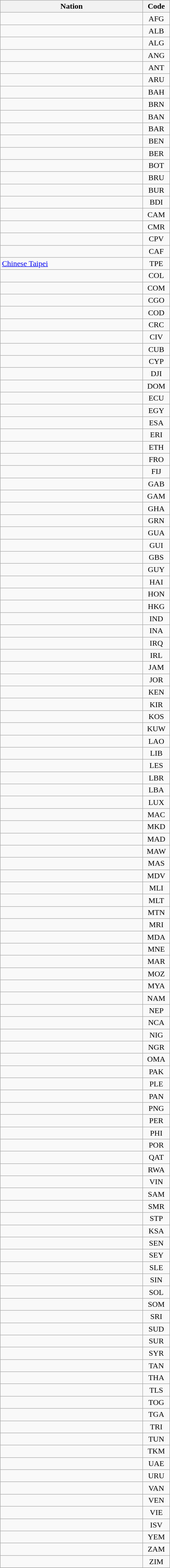<table class="wikitable sortable" style="text-align:center; font-size:100%">
<tr>
<th style="width:18em">Nation</th>
<th style="width:3em">Code</th>
</tr>
<tr>
<td align=left></td>
<td>AFG</td>
</tr>
<tr>
<td align=left></td>
<td>ALB</td>
</tr>
<tr>
<td align=left></td>
<td>ALG</td>
</tr>
<tr>
<td align=left></td>
<td>ANG</td>
</tr>
<tr>
<td align=left></td>
<td>ANT</td>
</tr>
<tr>
<td align=left></td>
<td>ARU</td>
</tr>
<tr>
<td align=left></td>
<td>BAH</td>
</tr>
<tr>
<td align=left></td>
<td>BRN</td>
</tr>
<tr>
<td align=left></td>
<td>BAN</td>
</tr>
<tr>
<td align=left></td>
<td>BAR</td>
</tr>
<tr>
<td align=left></td>
<td>BEN</td>
</tr>
<tr>
<td align=left></td>
<td>BER</td>
</tr>
<tr>
<td align=left></td>
<td>BOT</td>
</tr>
<tr>
<td align=left></td>
<td>BRU</td>
</tr>
<tr>
<td align=left></td>
<td>BUR</td>
</tr>
<tr>
<td align=left></td>
<td>BDI</td>
</tr>
<tr>
<td align=left></td>
<td>CAM</td>
</tr>
<tr>
<td align=left></td>
<td>CMR</td>
</tr>
<tr>
<td align=left></td>
<td>CPV</td>
</tr>
<tr>
<td align=left></td>
<td>CAF</td>
</tr>
<tr>
<td align=left> <a href='#'>Chinese Taipei</a></td>
<td>TPE</td>
</tr>
<tr>
<td align=left></td>
<td>COL</td>
</tr>
<tr>
<td align=left></td>
<td>COM</td>
</tr>
<tr>
<td align=left></td>
<td>CGO</td>
</tr>
<tr>
<td align=left></td>
<td>COD</td>
</tr>
<tr>
<td align=left></td>
<td>CRC</td>
</tr>
<tr>
<td align=left></td>
<td>CIV</td>
</tr>
<tr>
<td align=left></td>
<td>CUB</td>
</tr>
<tr>
<td align=left></td>
<td>CYP</td>
</tr>
<tr>
<td align=left></td>
<td>DJI</td>
</tr>
<tr>
<td align=left></td>
<td>DOM</td>
</tr>
<tr>
<td align=left></td>
<td>ECU</td>
</tr>
<tr>
<td align=left></td>
<td>EGY</td>
</tr>
<tr>
<td align=left></td>
<td>ESA</td>
</tr>
<tr>
<td align=left></td>
<td>ERI</td>
</tr>
<tr>
<td align=left></td>
<td>ETH</td>
</tr>
<tr>
<td align=left></td>
<td>FRO</td>
</tr>
<tr>
<td align=left></td>
<td>FIJ</td>
</tr>
<tr>
<td align=left></td>
<td>GAB</td>
</tr>
<tr>
<td align=left></td>
<td>GAM</td>
</tr>
<tr>
<td align=left></td>
<td>GHA</td>
</tr>
<tr>
<td align=left></td>
<td>GRN</td>
</tr>
<tr>
<td align=left></td>
<td>GUA</td>
</tr>
<tr>
<td align=left></td>
<td>GUI</td>
</tr>
<tr>
<td align=left></td>
<td>GBS</td>
</tr>
<tr>
<td align=left></td>
<td>GUY</td>
</tr>
<tr>
<td align=left></td>
<td>HAI</td>
</tr>
<tr>
<td align=left></td>
<td>HON</td>
</tr>
<tr>
<td align=left></td>
<td>HKG</td>
</tr>
<tr>
<td align=left></td>
<td>IND</td>
</tr>
<tr>
<td align=left></td>
<td>INA</td>
</tr>
<tr>
<td align=left></td>
<td>IRQ</td>
</tr>
<tr>
<td align=left></td>
<td>IRL</td>
</tr>
<tr>
<td align=left></td>
<td>JAM</td>
</tr>
<tr>
<td align=left></td>
<td>JOR</td>
</tr>
<tr>
<td align=left></td>
<td>KEN</td>
</tr>
<tr>
<td align=left></td>
<td>KIR</td>
</tr>
<tr>
<td align=left></td>
<td>KOS</td>
</tr>
<tr>
<td align=left></td>
<td>KUW</td>
</tr>
<tr>
<td align=left></td>
<td>LAO</td>
</tr>
<tr>
<td align=left></td>
<td>LIB</td>
</tr>
<tr>
<td align=left></td>
<td>LES</td>
</tr>
<tr>
<td align=left></td>
<td>LBR</td>
</tr>
<tr>
<td align=left></td>
<td>LBA</td>
</tr>
<tr>
<td align=left></td>
<td>LUX</td>
</tr>
<tr>
<td align=left></td>
<td>MAC</td>
</tr>
<tr>
<td align=left></td>
<td>MKD</td>
</tr>
<tr>
<td align=left></td>
<td>MAD</td>
</tr>
<tr>
<td align=left></td>
<td>MAW</td>
</tr>
<tr>
<td align=left></td>
<td>MAS</td>
</tr>
<tr>
<td align=left></td>
<td>MDV</td>
</tr>
<tr>
<td align=left></td>
<td>MLI</td>
</tr>
<tr>
<td align=left></td>
<td>MLT</td>
</tr>
<tr>
<td align=left></td>
<td>MTN</td>
</tr>
<tr>
<td align=left></td>
<td>MRI</td>
</tr>
<tr>
<td align=left></td>
<td>MDA</td>
</tr>
<tr>
<td align=left></td>
<td>MNE</td>
</tr>
<tr>
<td align=left></td>
<td>MAR</td>
</tr>
<tr>
<td align=left></td>
<td>MOZ</td>
</tr>
<tr>
<td align=left></td>
<td>MYA</td>
</tr>
<tr>
<td align=left></td>
<td>NAM</td>
</tr>
<tr>
<td align=left></td>
<td>NEP</td>
</tr>
<tr>
<td align=left></td>
<td>NCA</td>
</tr>
<tr>
<td align=left></td>
<td>NIG</td>
</tr>
<tr>
<td align=left></td>
<td>NGR</td>
</tr>
<tr>
<td align=left></td>
<td>OMA</td>
</tr>
<tr>
<td align=left></td>
<td>PAK</td>
</tr>
<tr>
<td align=left></td>
<td>PLE</td>
</tr>
<tr>
<td align=left></td>
<td>PAN</td>
</tr>
<tr>
<td align=left></td>
<td>PNG</td>
</tr>
<tr>
<td align=left></td>
<td>PER</td>
</tr>
<tr>
<td align=left></td>
<td>PHI</td>
</tr>
<tr>
<td align=left></td>
<td>POR</td>
</tr>
<tr>
<td align=left></td>
<td>QAT</td>
</tr>
<tr>
<td align=left></td>
<td>RWA</td>
</tr>
<tr>
<td align=left></td>
<td>VIN</td>
</tr>
<tr>
<td align=left></td>
<td>SAM</td>
</tr>
<tr>
<td align=left></td>
<td>SMR</td>
</tr>
<tr>
<td align=left></td>
<td>STP</td>
</tr>
<tr>
<td align=left></td>
<td>KSA</td>
</tr>
<tr>
<td align=left></td>
<td>SEN</td>
</tr>
<tr>
<td align=left></td>
<td>SEY</td>
</tr>
<tr>
<td align=left></td>
<td>SLE</td>
</tr>
<tr>
<td align=left></td>
<td>SIN</td>
</tr>
<tr>
<td align=left></td>
<td>SOL</td>
</tr>
<tr>
<td align=left></td>
<td>SOM</td>
</tr>
<tr>
<td align=left></td>
<td>SRI</td>
</tr>
<tr>
<td align=left></td>
<td>SUD</td>
</tr>
<tr>
<td align=left></td>
<td>SUR</td>
</tr>
<tr>
<td align=left></td>
<td>SYR</td>
</tr>
<tr>
<td align=left></td>
<td>TAN</td>
</tr>
<tr>
<td align=left></td>
<td>THA</td>
</tr>
<tr>
<td align=left></td>
<td>TLS</td>
</tr>
<tr>
<td align=left></td>
<td>TOG</td>
</tr>
<tr>
<td align=left></td>
<td>TGA</td>
</tr>
<tr>
<td align=left></td>
<td>TRI</td>
</tr>
<tr>
<td align=left></td>
<td>TUN</td>
</tr>
<tr>
<td align=left></td>
<td>TKM</td>
</tr>
<tr>
<td align=left></td>
<td>UAE</td>
</tr>
<tr>
<td align=left></td>
<td>URU</td>
</tr>
<tr>
<td align=left></td>
<td>VAN</td>
</tr>
<tr>
<td align=left></td>
<td>VEN</td>
</tr>
<tr>
<td align=left></td>
<td>VIE</td>
</tr>
<tr>
<td align=left></td>
<td>ISV</td>
</tr>
<tr>
<td align=left></td>
<td>YEM</td>
</tr>
<tr>
<td align=left></td>
<td>ZAM</td>
</tr>
<tr>
<td align=left></td>
<td>ZIM</td>
</tr>
<tr>
</tr>
</table>
